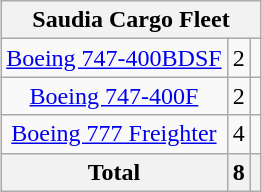<table class="wikitable" style="border-collapse:collapse;text-align:center; margin: 1em auto;">
<tr>
<th colspan="6">Saudia Cargo Fleet</th>
</tr>
<tr>
<td><a href='#'>Boeing 747-400BDSF</a></td>
<td>2</td>
<td colspan="4" class="unsortable"><abbr></abbr></td>
</tr>
<tr>
<td><a href='#'>Boeing 747-400F</a></td>
<td>2</td>
<td colspan="4" class="unsortable"><abbr></abbr></td>
</tr>
<tr>
<td><a href='#'>Boeing 777 Freighter</a></td>
<td>4</td>
<td colspan="4" class="unsortable"><abbr></abbr></td>
</tr>
<tr>
<th>Total</th>
<th>8</th>
<th colspan="4"></th>
</tr>
</table>
